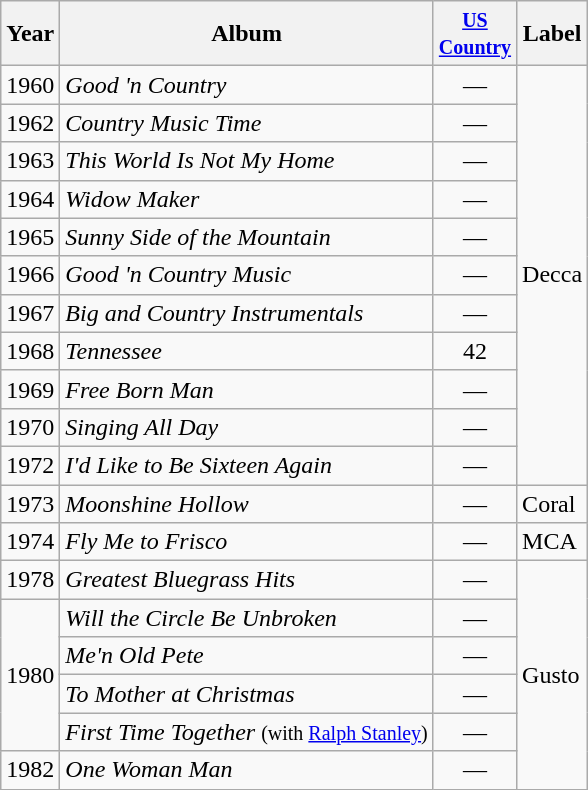<table class="wikitable">
<tr>
<th>Year</th>
<th>Album</th>
<th width="45"><small><a href='#'>US Country</a></small></th>
<th>Label</th>
</tr>
<tr>
<td>1960</td>
<td><em>Good 'n Country</em></td>
<td align="center">—</td>
<td rowspan="11">Decca</td>
</tr>
<tr>
<td>1962</td>
<td><em>Country Music Time</em></td>
<td align="center">—</td>
</tr>
<tr>
<td>1963</td>
<td><em>This World Is Not My Home</em></td>
<td align="center">—</td>
</tr>
<tr>
<td>1964</td>
<td><em>Widow Maker</em></td>
<td align="center">—</td>
</tr>
<tr>
<td>1965</td>
<td><em>Sunny Side of the Mountain</em></td>
<td align="center">—</td>
</tr>
<tr>
<td>1966</td>
<td><em>Good 'n Country Music</em></td>
<td align="center">—</td>
</tr>
<tr>
<td>1967</td>
<td><em>Big and Country Instrumentals</em></td>
<td align="center">—</td>
</tr>
<tr>
<td>1968</td>
<td><em>Tennessee</em></td>
<td align="center">42</td>
</tr>
<tr>
<td>1969</td>
<td><em>Free Born Man</em></td>
<td align="center">—</td>
</tr>
<tr>
<td>1970</td>
<td><em>Singing All Day</em></td>
<td align="center">—</td>
</tr>
<tr>
<td>1972</td>
<td><em>I'd Like to Be Sixteen Again</em></td>
<td align="center">—</td>
</tr>
<tr>
<td>1973</td>
<td><em>Moonshine Hollow</em></td>
<td align="center">—</td>
<td>Coral</td>
</tr>
<tr>
<td>1974</td>
<td><em>Fly Me to Frisco</em></td>
<td align="center">—</td>
<td>MCA</td>
</tr>
<tr>
<td>1978</td>
<td><em>Greatest Bluegrass Hits</em></td>
<td align="center">—</td>
<td rowspan="6">Gusto</td>
</tr>
<tr>
<td rowspan="4">1980</td>
<td><em>Will the Circle Be Unbroken</em></td>
<td align="center">—</td>
</tr>
<tr>
<td><em>Me'n Old Pete</em></td>
<td align="center">—</td>
</tr>
<tr>
<td><em>To Mother at Christmas</em></td>
<td align="center">—</td>
</tr>
<tr>
<td><em>First Time Together</em> <small>(with <a href='#'>Ralph Stanley</a>)</small></td>
<td align="center">—</td>
</tr>
<tr>
<td>1982</td>
<td><em>One Woman Man</em></td>
<td align="center">—</td>
</tr>
</table>
